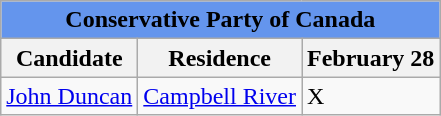<table class="wikitable">
<tr>
<td align="center" bgcolor="cornflowerblue" colspan=3><strong>Conservative Party of Canada</strong></td>
</tr>
<tr>
<th align="left">Candidate</th>
<th align="center">Residence</th>
<th align="left">February 28</th>
</tr>
<tr>
<td><a href='#'>John Duncan</a></td>
<td><a href='#'>Campbell River</a></td>
<td>X</td>
</tr>
</table>
